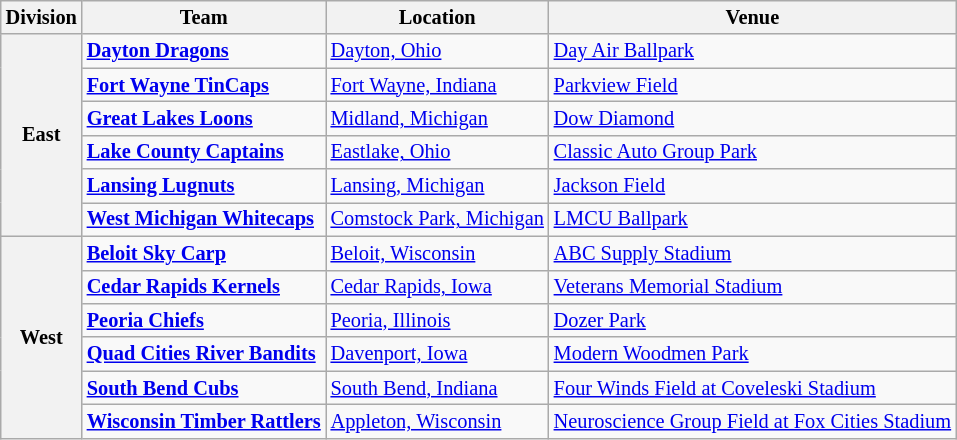<table class="wikitable" style="font-size:85%">
<tr>
<th>Division</th>
<th>Team</th>
<th>Location</th>
<th>Venue</th>
</tr>
<tr>
<th rowspan="6">East</th>
<td><strong><a href='#'>Dayton Dragons</a></strong></td>
<td><a href='#'>Dayton, Ohio</a></td>
<td><a href='#'>Day Air Ballpark</a></td>
</tr>
<tr>
<td><strong><a href='#'>Fort Wayne TinCaps</a></strong></td>
<td><a href='#'>Fort Wayne, Indiana</a></td>
<td><a href='#'>Parkview Field</a></td>
</tr>
<tr>
<td><strong><a href='#'>Great Lakes Loons</a></strong></td>
<td><a href='#'>Midland, Michigan</a></td>
<td><a href='#'>Dow Diamond</a></td>
</tr>
<tr>
<td><strong><a href='#'>Lake County Captains</a></strong></td>
<td><a href='#'>Eastlake, Ohio</a></td>
<td><a href='#'>Classic Auto Group Park</a></td>
</tr>
<tr>
<td><strong><a href='#'>Lansing Lugnuts</a></strong></td>
<td><a href='#'>Lansing, Michigan</a></td>
<td><a href='#'>Jackson Field</a></td>
</tr>
<tr>
<td><strong><a href='#'>West Michigan Whitecaps</a></strong></td>
<td><a href='#'>Comstock Park, Michigan</a></td>
<td><a href='#'>LMCU Ballpark</a></td>
</tr>
<tr>
<th rowspan="6">West</th>
<td><strong><a href='#'>Beloit Sky Carp</a></strong></td>
<td><a href='#'>Beloit, Wisconsin</a></td>
<td><a href='#'>ABC Supply Stadium</a></td>
</tr>
<tr>
<td><strong><a href='#'>Cedar Rapids Kernels</a></strong></td>
<td><a href='#'>Cedar Rapids, Iowa</a></td>
<td><a href='#'>Veterans Memorial Stadium</a></td>
</tr>
<tr>
<td><strong><a href='#'>Peoria Chiefs</a></strong></td>
<td><a href='#'>Peoria, Illinois</a></td>
<td><a href='#'>Dozer Park</a></td>
</tr>
<tr>
<td><strong><a href='#'>Quad Cities River Bandits</a></strong></td>
<td><a href='#'>Davenport, Iowa</a></td>
<td><a href='#'>Modern Woodmen Park</a></td>
</tr>
<tr>
<td><strong><a href='#'>South Bend Cubs</a></strong></td>
<td><a href='#'>South Bend, Indiana</a></td>
<td><a href='#'>Four Winds Field at Coveleski Stadium</a></td>
</tr>
<tr>
<td><strong><a href='#'>Wisconsin Timber Rattlers</a></strong></td>
<td><a href='#'>Appleton, Wisconsin</a></td>
<td><a href='#'>Neuroscience Group Field at Fox Cities Stadium</a></td>
</tr>
</table>
